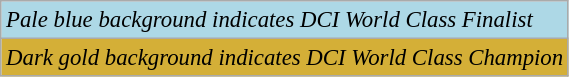<table class="wikitable" style="font-size:95%;">
<tr>
<td style="background-color:#add8e6"><em>Pale blue background indicates DCI World Class Finalist</em></td>
</tr>
<tr>
<td style="background-color:#d4af37"><em>Dark gold background indicates DCI World Class Champion</em></td>
</tr>
</table>
